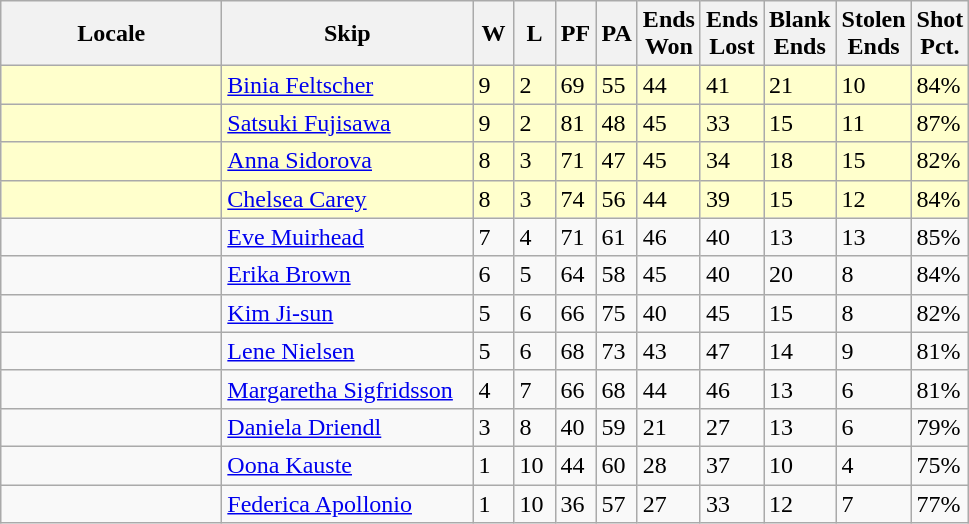<table class=wikitable>
<tr>
<th width=140>Locale</th>
<th width=160>Skip</th>
<th width=20>W</th>
<th width=20>L</th>
<th width=20>PF</th>
<th width=20>PA</th>
<th width=20>Ends <br> Won</th>
<th width=20>Ends <br> Lost</th>
<th width=20>Blank <br> Ends</th>
<th width=20>Stolen <br> Ends</th>
<th width=20>Shot <br> Pct.</th>
</tr>
<tr bgcolor="#ffffcc">
<td></td>
<td><a href='#'>Binia Feltscher</a></td>
<td>9</td>
<td>2</td>
<td>69</td>
<td>55</td>
<td>44</td>
<td>41</td>
<td>21</td>
<td>10</td>
<td>84%</td>
</tr>
<tr bgcolor=#ffffcc>
<td></td>
<td><a href='#'>Satsuki Fujisawa</a></td>
<td>9</td>
<td>2</td>
<td>81</td>
<td>48</td>
<td>45</td>
<td>33</td>
<td>15</td>
<td>11</td>
<td>87%</td>
</tr>
<tr bgcolor=#ffffcc>
<td></td>
<td><a href='#'>Anna Sidorova</a></td>
<td>8</td>
<td>3</td>
<td>71</td>
<td>47</td>
<td>45</td>
<td>34</td>
<td>18</td>
<td>15</td>
<td>82%</td>
</tr>
<tr bgcolor=#ffffcc>
<td></td>
<td><a href='#'>Chelsea Carey</a></td>
<td>8</td>
<td>3</td>
<td>74</td>
<td>56</td>
<td>44</td>
<td>39</td>
<td>15</td>
<td>12</td>
<td>84%</td>
</tr>
<tr>
<td></td>
<td><a href='#'>Eve Muirhead</a></td>
<td>7</td>
<td>4</td>
<td>71</td>
<td>61</td>
<td>46</td>
<td>40</td>
<td>13</td>
<td>13</td>
<td>85%</td>
</tr>
<tr>
<td></td>
<td><a href='#'>Erika Brown</a></td>
<td>6</td>
<td>5</td>
<td>64</td>
<td>58</td>
<td>45</td>
<td>40</td>
<td>20</td>
<td>8</td>
<td>84%</td>
</tr>
<tr>
<td></td>
<td><a href='#'>Kim Ji-sun</a></td>
<td>5</td>
<td>6</td>
<td>66</td>
<td>75</td>
<td>40</td>
<td>45</td>
<td>15</td>
<td>8</td>
<td>82%</td>
</tr>
<tr>
<td></td>
<td><a href='#'>Lene Nielsen</a></td>
<td>5</td>
<td>6</td>
<td>68</td>
<td>73</td>
<td>43</td>
<td>47</td>
<td>14</td>
<td>9</td>
<td>81%</td>
</tr>
<tr>
<td></td>
<td><a href='#'>Margaretha Sigfridsson</a></td>
<td>4</td>
<td>7</td>
<td>66</td>
<td>68</td>
<td>44</td>
<td>46</td>
<td>13</td>
<td>6</td>
<td>81%</td>
</tr>
<tr>
<td></td>
<td><a href='#'>Daniela Driendl</a></td>
<td>3</td>
<td>8</td>
<td>40</td>
<td>59</td>
<td>21</td>
<td>27</td>
<td>13</td>
<td>6</td>
<td>79%</td>
</tr>
<tr>
<td></td>
<td><a href='#'>Oona Kauste</a></td>
<td>1</td>
<td>10</td>
<td>44</td>
<td>60</td>
<td>28</td>
<td>37</td>
<td>10</td>
<td>4</td>
<td>75%</td>
</tr>
<tr>
<td></td>
<td><a href='#'>Federica Apollonio</a></td>
<td>1</td>
<td>10</td>
<td>36</td>
<td>57</td>
<td>27</td>
<td>33</td>
<td>12</td>
<td>7</td>
<td>77%</td>
</tr>
</table>
